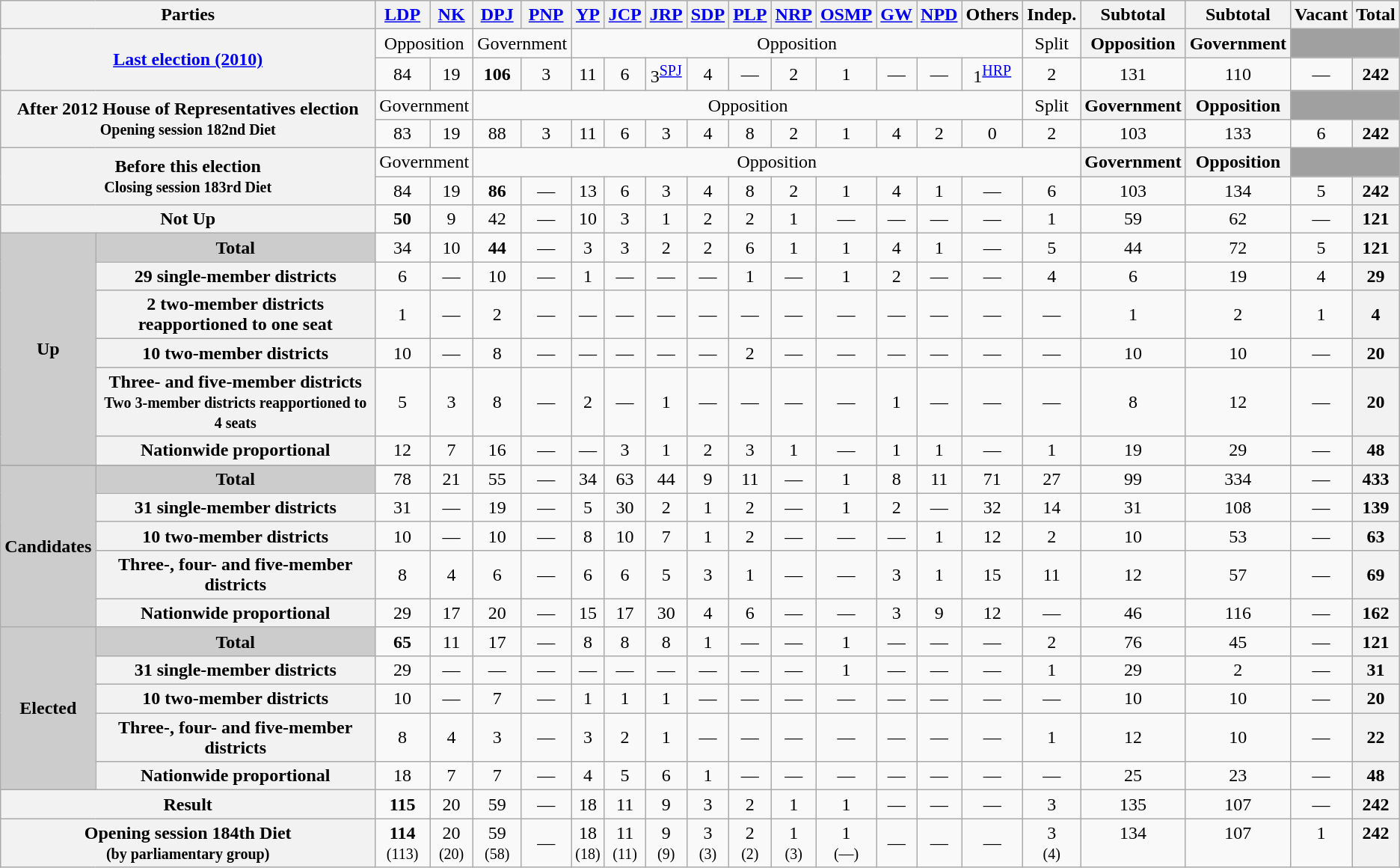<table class=wikitable style=text-align:center>
<tr>
<th colspan="2">Parties</th>
<th class=small><a href='#'>LDP</a></th>
<th class=small><a href='#'>NK</a></th>
<th class=small><a href='#'>DPJ</a></th>
<th class=small><a href='#'>PNP</a></th>
<th class=small><a href='#'>YP</a></th>
<th class=small><a href='#'>JCP</a></th>
<th class=small><a href='#'>JRP</a></th>
<th class=small><a href='#'>SDP</a></th>
<th class=small><a href='#'>PLP</a></th>
<th class=small><a href='#'>NRP</a></th>
<th class=small><a href='#'>OSMP</a></th>
<th class=small><a href='#'>GW</a></th>
<th class=small><a href='#'>NPD</a></th>
<th class=small>Others</th>
<th class=small>Indep.</th>
<th class=small >Subtotal</th>
<th class=small >Subtotal</th>
<th bgcolor="#cccccc">Vacant</th>
<th>Total</th>
</tr>
<tr>
<th rowspan="2" colspan="2"><a href='#'>Last election (2010)</a></th>
<td colspan="2" >Opposition</td>
<td colspan="2" >Government</td>
<td colspan="10" >Opposition</td>
<td>Split</td>
<th class=small >Opposition</th>
<th class=small >Government</th>
<td colspan="2" bgcolor="#A0A0A0"></td>
</tr>
<tr>
<td>84</td>
<td>19</td>
<td><strong>106</strong></td>
<td>3</td>
<td>11</td>
<td>6</td>
<td>3<sup><a href='#'>SPJ</a></sup></td>
<td>4</td>
<td>—</td>
<td>2</td>
<td>1</td>
<td>—</td>
<td>—</td>
<td>1<sup><a href='#'>HRP</a></sup></td>
<td>2</td>
<td>131</td>
<td>110</td>
<td>—</td>
<th>242</th>
</tr>
<tr>
<th rowspan="2" colspan="2">After 2012 House of Representatives election<br><small>Opening session 182nd Diet</small></th>
<td colspan="2" >Government</td>
<td colspan="12" >Opposition</td>
<td>Split</td>
<th class=small >Government</th>
<th class=small >Opposition</th>
<td colspan="2" bgcolor="#A0A0A0"></td>
</tr>
<tr>
<td>83</td>
<td>19</td>
<td>88</td>
<td>3</td>
<td>11</td>
<td>6</td>
<td>3</td>
<td>4</td>
<td>8</td>
<td>2</td>
<td>1</td>
<td>4</td>
<td>2</td>
<td>0</td>
<td>2</td>
<td>103</td>
<td>133</td>
<td>6</td>
<th>242</th>
</tr>
<tr>
<th rowspan="2" colspan="2">Before this election<br><small>Closing session 183rd Diet</small></th>
<td colspan="2" >Government</td>
<td colspan="13" >Opposition</td>
<th class=small >Government</th>
<th class=small >Opposition</th>
<td colspan="2" bgcolor="#A0A0A0"></td>
</tr>
<tr>
<td>84</td>
<td>19</td>
<td><strong>86</strong></td>
<td>—</td>
<td>13</td>
<td>6</td>
<td>3</td>
<td>4</td>
<td>8</td>
<td>2</td>
<td>1</td>
<td>4</td>
<td>1</td>
<td>—</td>
<td>6</td>
<td>103</td>
<td>134</td>
<td>5</td>
<th>242</th>
</tr>
<tr>
<th colspan=2>Not Up</th>
<td><strong>50</strong></td>
<td>9</td>
<td>42</td>
<td>—</td>
<td>10</td>
<td>3</td>
<td>1</td>
<td>2</td>
<td>2</td>
<td>1</td>
<td>—</td>
<td>—</td>
<td>—</td>
<td>—</td>
<td>1</td>
<td>59</td>
<td>62</td>
<td>—</td>
<th>121</th>
</tr>
<tr>
<th rowspan=6 style="background:#cccccc">Up</th>
<th style="background:#cccccc">Total</th>
<td>34</td>
<td>10</td>
<td><strong>44</strong></td>
<td>—</td>
<td>3</td>
<td>3</td>
<td>2</td>
<td>2</td>
<td>6</td>
<td>1</td>
<td>1</td>
<td>4</td>
<td>1</td>
<td>—</td>
<td>5</td>
<td>44</td>
<td>72</td>
<td>5</td>
<th>121</th>
</tr>
<tr>
<th>29 single-member districts</th>
<td>6</td>
<td>—</td>
<td>10</td>
<td>—</td>
<td>1</td>
<td>—</td>
<td>—</td>
<td>—</td>
<td>1</td>
<td>—</td>
<td>1</td>
<td>2</td>
<td>—</td>
<td>—</td>
<td>4</td>
<td>6</td>
<td>19</td>
<td>4</td>
<th>29</th>
</tr>
<tr>
<th>2 two-member districts<br>reapportioned to one seat</th>
<td>1</td>
<td>—</td>
<td>2</td>
<td>—</td>
<td>—</td>
<td>—</td>
<td>—</td>
<td>—</td>
<td>—</td>
<td>—</td>
<td>—</td>
<td>—</td>
<td>—</td>
<td>—</td>
<td>—</td>
<td>1</td>
<td>2</td>
<td>1</td>
<th>4</th>
</tr>
<tr>
<th>10 two-member districts</th>
<td>10</td>
<td>—</td>
<td>8</td>
<td>—</td>
<td>—</td>
<td>—</td>
<td>—</td>
<td>—</td>
<td>2</td>
<td>—</td>
<td>—</td>
<td>—</td>
<td>—</td>
<td>—</td>
<td>—</td>
<td>10</td>
<td>10</td>
<td>—</td>
<th>20</th>
</tr>
<tr>
<th>Three- and five-member districts<br><small>Two 3-member districts reapportioned to 4 seats</small></th>
<td>5</td>
<td>3</td>
<td>8</td>
<td>—</td>
<td>2</td>
<td>—</td>
<td>1</td>
<td>—</td>
<td>—</td>
<td>—</td>
<td>—</td>
<td>1</td>
<td>—</td>
<td>—</td>
<td>—</td>
<td>8</td>
<td>12</td>
<td>—</td>
<th>20</th>
</tr>
<tr>
<th>Nationwide proportional</th>
<td>12</td>
<td>7</td>
<td>16</td>
<td>—</td>
<td>—</td>
<td>3</td>
<td>1</td>
<td>2</td>
<td>3</td>
<td>1</td>
<td>—</td>
<td>1</td>
<td>1</td>
<td>—</td>
<td>1</td>
<td>19</td>
<td>29</td>
<td>—</td>
<th>48</th>
</tr>
<tr>
</tr>
<tr>
<th rowspan=5 style="background:#cccccc">Candidates</th>
<th style="background:#cccccc">Total</th>
<td>78</td>
<td>21</td>
<td>55</td>
<td>—</td>
<td>34</td>
<td>63</td>
<td>44</td>
<td>9</td>
<td>11</td>
<td>—</td>
<td>1</td>
<td>8</td>
<td>11</td>
<td>71</td>
<td>27</td>
<td>99</td>
<td>334</td>
<td>—</td>
<th>433</th>
</tr>
<tr>
<th>31 single-member districts</th>
<td>31</td>
<td>—</td>
<td>19</td>
<td>—</td>
<td>5</td>
<td>30</td>
<td>2</td>
<td>1</td>
<td>2</td>
<td>—</td>
<td>1</td>
<td>2</td>
<td>—</td>
<td>32</td>
<td>14</td>
<td>31</td>
<td>108</td>
<td>—</td>
<th>139</th>
</tr>
<tr>
<th>10 two-member districts</th>
<td>10</td>
<td>—</td>
<td>10</td>
<td>—</td>
<td>8</td>
<td>10</td>
<td>7</td>
<td>1</td>
<td>2</td>
<td>—</td>
<td>—</td>
<td>—</td>
<td>1</td>
<td>12</td>
<td>2</td>
<td>10</td>
<td>53</td>
<td>—</td>
<th>63</th>
</tr>
<tr>
<th>Three-, four- and five-member districts</th>
<td>8</td>
<td>4</td>
<td>6</td>
<td>—</td>
<td>6</td>
<td>6</td>
<td>5</td>
<td>3</td>
<td>1</td>
<td>—</td>
<td>—</td>
<td>3</td>
<td>1</td>
<td>15</td>
<td>11</td>
<td>12</td>
<td>57</td>
<td>—</td>
<th>69</th>
</tr>
<tr>
<th>Nationwide proportional</th>
<td>29</td>
<td>17</td>
<td>20</td>
<td>—</td>
<td>15</td>
<td>17</td>
<td>30</td>
<td>4</td>
<td>6</td>
<td>—</td>
<td>—</td>
<td>3</td>
<td>9</td>
<td>12</td>
<td>—</td>
<td>46</td>
<td>116</td>
<td>—</td>
<th>162</th>
</tr>
<tr>
<th rowspan=5 style="background:#cccccc">Elected</th>
<th style="background:#cccccc">Total</th>
<td><strong>65</strong></td>
<td>11</td>
<td>17</td>
<td>—</td>
<td>8</td>
<td>8</td>
<td>8</td>
<td>1</td>
<td>—</td>
<td>—</td>
<td>1</td>
<td>—</td>
<td>—</td>
<td>—</td>
<td>2</td>
<td>76</td>
<td>45</td>
<td>—</td>
<th>121</th>
</tr>
<tr>
<th>31 single-member districts</th>
<td>29</td>
<td>—</td>
<td>—</td>
<td>—</td>
<td>—</td>
<td>—</td>
<td>—</td>
<td>—</td>
<td>—</td>
<td>—</td>
<td>1</td>
<td>—</td>
<td>—</td>
<td>—</td>
<td>1</td>
<td>29</td>
<td>2</td>
<td>—</td>
<th>31</th>
</tr>
<tr>
<th>10 two-member districts</th>
<td>10</td>
<td>—</td>
<td>7</td>
<td>—</td>
<td>1</td>
<td>1</td>
<td>1</td>
<td>—</td>
<td>—</td>
<td>—</td>
<td>—</td>
<td>—</td>
<td>—</td>
<td>—</td>
<td>—</td>
<td>10</td>
<td>10</td>
<td>—</td>
<th>20</th>
</tr>
<tr>
<th>Three-, four- and five-member districts</th>
<td>8</td>
<td>4</td>
<td>3</td>
<td>—</td>
<td>3</td>
<td>2</td>
<td>1</td>
<td>—</td>
<td>—</td>
<td>—</td>
<td>—</td>
<td>—</td>
<td>—</td>
<td>—</td>
<td>1</td>
<td>12</td>
<td>10</td>
<td>—</td>
<th>22</th>
</tr>
<tr>
<th>Nationwide proportional</th>
<td>18</td>
<td>7</td>
<td>7</td>
<td>—</td>
<td>4</td>
<td>5</td>
<td>6</td>
<td>1</td>
<td>—</td>
<td>—</td>
<td>—</td>
<td>—</td>
<td>—</td>
<td>—</td>
<td>—</td>
<td>25</td>
<td>23</td>
<td>—</td>
<th>48</th>
</tr>
<tr>
<th colspan="2">Result</th>
<td><strong>115</strong></td>
<td>20</td>
<td>59</td>
<td>—</td>
<td>18</td>
<td>11</td>
<td>9</td>
<td>3</td>
<td>2</td>
<td>1</td>
<td>1</td>
<td>—</td>
<td>—</td>
<td>—</td>
<td>3</td>
<td>135</td>
<td>107</td>
<td>—</td>
<th>242</th>
</tr>
<tr>
<th colspan="2">Opening session 184th Diet<br><small>(by parliamentary group)</small></th>
<td><strong>114</strong><br><small>(113)</small></td>
<td>20<br><small>(20)</small></td>
<td>59<br><small>(58)</small></td>
<td>—</td>
<td>18<br><small>(18)</small></td>
<td>11<br><small>(11)</small></td>
<td>9<br><small>(9)</small></td>
<td>3<br><small>(3)</small></td>
<td>2<br><small>(2)</small></td>
<td>1<br><small>(3)</small></td>
<td>1<br><small>(—)</small></td>
<td>—</td>
<td>—</td>
<td>—</td>
<td>3<br><small>(4)</small></td>
<td>134<br><small> </small></td>
<td>107<br><small> </small></td>
<td>1<br><small> </small></td>
<th>242<br><small> </small></th>
</tr>
</table>
